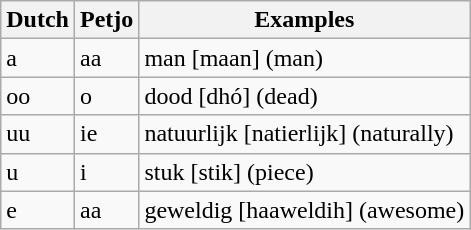<table class="wikitable">
<tr>
<th>Dutch</th>
<th>Petjo</th>
<th>Examples</th>
</tr>
<tr>
<td>a</td>
<td>aa</td>
<td>man [maan] (man)</td>
</tr>
<tr>
<td>oo</td>
<td>o</td>
<td>dood [dhó] (dead)</td>
</tr>
<tr>
<td>uu</td>
<td>ie</td>
<td>natuurlijk [natierlijk] (naturally)</td>
</tr>
<tr>
<td>u</td>
<td>i</td>
<td>stuk [stik] (piece)</td>
</tr>
<tr>
<td>e</td>
<td>aa</td>
<td>geweldig [haaweldih] (awesome)</td>
</tr>
</table>
